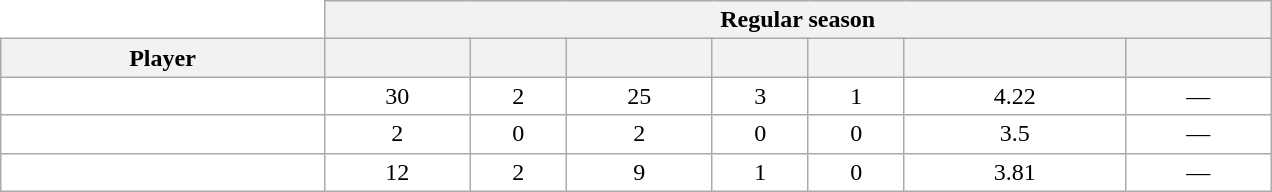<table class="wikitable sortable" style="text-align:center; border:0; background:white; width:53em; font-size:100%;">
<tr>
<th colspan=1 style="border:0; background:white;"></th>
<th colspan=7>Regular season</th>
</tr>
<tr>
<th scope="col">Player</th>
<th scope="col" data-sort-type="number"></th>
<th scope="col" data-sort-type="number"></th>
<th scope="col" data-sort-type="number"></th>
<th scope="col" data-sort-type="number"></th>
<th scope="col" data-sort-type="number"></th>
<th scope="col" data-sort-type="number"></th>
<th scope="col" data-sort-type="number"></th>
</tr>
<tr>
<td></td>
<td>30</td>
<td>2</td>
<td>25</td>
<td>3</td>
<td>1</td>
<td>4.22</td>
<td>—</td>
</tr>
<tr>
<td></td>
<td>2</td>
<td>0</td>
<td>2</td>
<td>0</td>
<td>0</td>
<td>3.5</td>
<td>—</td>
</tr>
<tr>
<td></td>
<td>12</td>
<td>2</td>
<td>9</td>
<td>1</td>
<td>0</td>
<td>3.81</td>
<td>—</td>
</tr>
</table>
